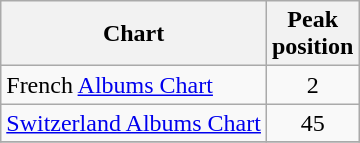<table class="wikitable sortable">
<tr>
<th>Chart</th>
<th>Peak<br>position</th>
</tr>
<tr>
<td>French <a href='#'>Albums Chart</a></td>
<td align="center">2</td>
</tr>
<tr>
<td><a href='#'>Switzerland Albums Chart</a></td>
<td align="center">45</td>
</tr>
<tr>
</tr>
</table>
